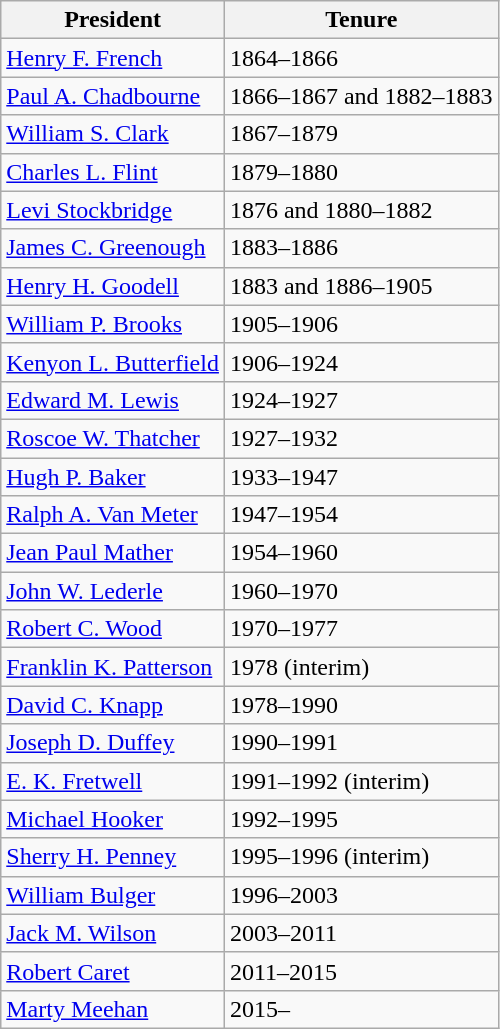<table class="wikitable">
<tr>
<th>President</th>
<th>Tenure</th>
</tr>
<tr>
<td><a href='#'>Henry F. French</a></td>
<td>1864–1866</td>
</tr>
<tr>
<td><a href='#'>Paul A. Chadbourne</a></td>
<td>1866–1867 and 1882–1883</td>
</tr>
<tr>
<td><a href='#'>William S. Clark</a></td>
<td>1867–1879</td>
</tr>
<tr>
<td><a href='#'>Charles L. Flint</a></td>
<td>1879–1880</td>
</tr>
<tr>
<td><a href='#'>Levi Stockbridge</a></td>
<td>1876 and 1880–1882</td>
</tr>
<tr>
<td><a href='#'>James C. Greenough</a></td>
<td>1883–1886</td>
</tr>
<tr>
<td><a href='#'>Henry H. Goodell</a></td>
<td>1883 and 1886–1905</td>
</tr>
<tr>
<td><a href='#'>William P. Brooks</a></td>
<td>1905–1906</td>
</tr>
<tr>
<td><a href='#'>Kenyon L. Butterfield</a></td>
<td>1906–1924</td>
</tr>
<tr>
<td><a href='#'>Edward M. Lewis</a></td>
<td>1924–1927</td>
</tr>
<tr>
<td><a href='#'>Roscoe W. Thatcher</a></td>
<td>1927–1932</td>
</tr>
<tr>
<td><a href='#'>Hugh P. Baker</a></td>
<td>1933–1947</td>
</tr>
<tr>
<td><a href='#'>Ralph A. Van Meter</a></td>
<td>1947–1954</td>
</tr>
<tr>
<td><a href='#'>Jean Paul Mather</a></td>
<td>1954–1960</td>
</tr>
<tr>
<td><a href='#'>John W. Lederle</a></td>
<td>1960–1970</td>
</tr>
<tr>
<td><a href='#'>Robert C. Wood</a></td>
<td>1970–1977</td>
</tr>
<tr>
<td><a href='#'>Franklin K. Patterson</a></td>
<td>1978 (interim)</td>
</tr>
<tr>
<td><a href='#'>David C. Knapp</a></td>
<td>1978–1990</td>
</tr>
<tr>
<td><a href='#'>Joseph D. Duffey</a></td>
<td>1990–1991</td>
</tr>
<tr>
<td><a href='#'>E. K. Fretwell</a></td>
<td>1991–1992 (interim)</td>
</tr>
<tr>
<td><a href='#'>Michael Hooker</a></td>
<td>1992–1995</td>
</tr>
<tr>
<td><a href='#'>Sherry H. Penney</a></td>
<td>1995–1996 (interim)</td>
</tr>
<tr>
<td><a href='#'>William Bulger</a></td>
<td>1996–2003</td>
</tr>
<tr>
<td><a href='#'>Jack M. Wilson</a></td>
<td>2003–2011</td>
</tr>
<tr>
<td><a href='#'>Robert Caret</a></td>
<td>2011–2015</td>
</tr>
<tr>
<td><a href='#'>Marty Meehan</a></td>
<td>2015–</td>
</tr>
</table>
